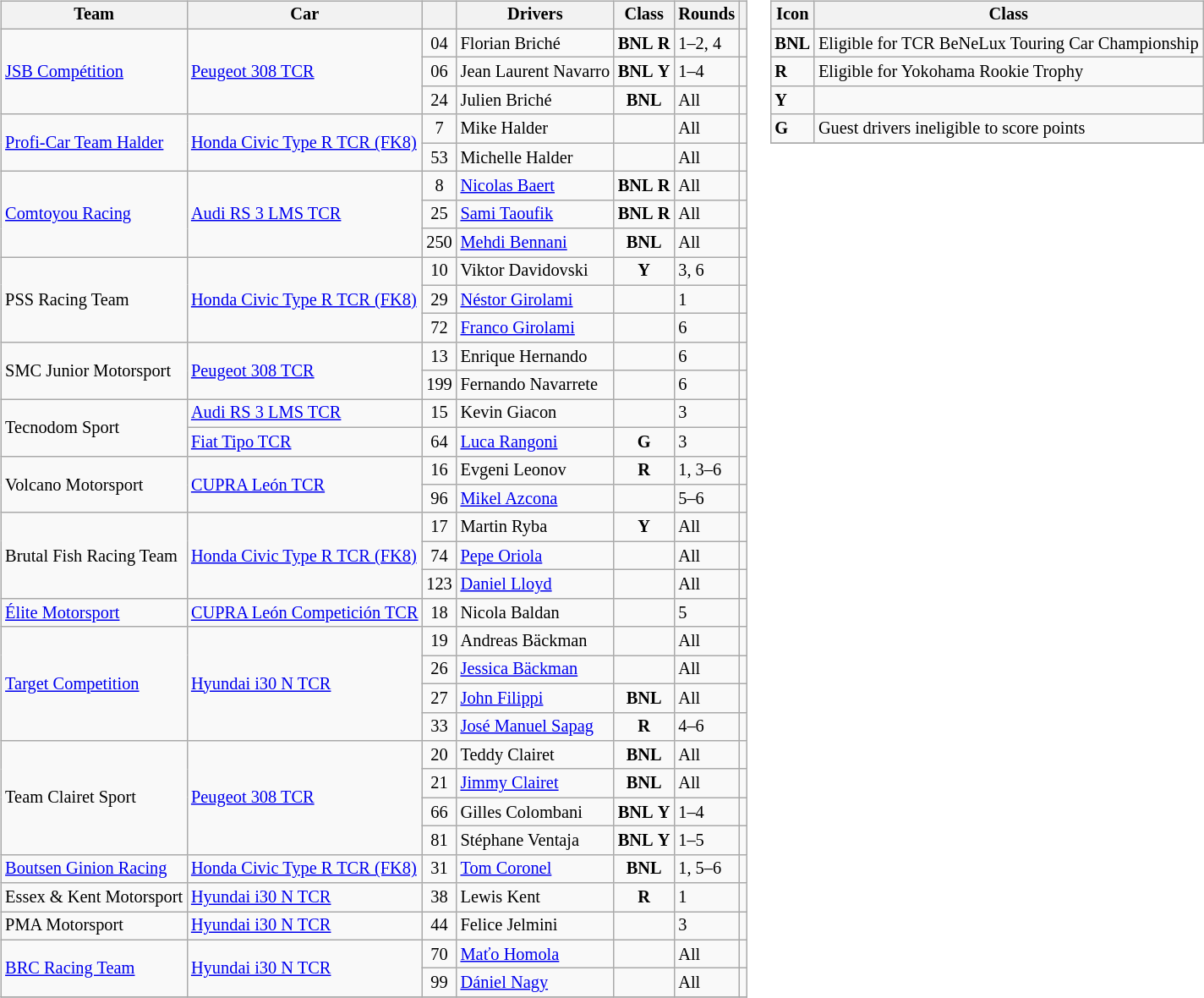<table>
<tr>
<td><br><table class="wikitable" style="font-size: 85%">
<tr>
<th>Team</th>
<th>Car</th>
<th></th>
<th>Drivers</th>
<th>Class</th>
<th>Rounds</th>
<th></th>
</tr>
<tr>
<td rowspan=3> <a href='#'>JSB Compétition</a></td>
<td rowspan=3><a href='#'>Peugeot 308 TCR</a></td>
<td align=center>04</td>
<td> Florian Briché</td>
<td align=center><strong><span>BNL</span></strong> <strong><span>R</span></strong></td>
<td>1–2, 4</td>
<td></td>
</tr>
<tr>
<td align=center>06</td>
<td> Jean Laurent Navarro</td>
<td align=center><strong><span>BNL</span></strong> <strong><span>Y</span></strong></td>
<td>1–4</td>
<td></td>
</tr>
<tr>
<td align=center>24</td>
<td> Julien Briché</td>
<td align=center><strong><span>BNL</span></strong></td>
<td>All</td>
<td></td>
</tr>
<tr>
<td rowspan=2> <a href='#'>Profi-Car Team Halder</a></td>
<td rowspan=2><a href='#'>Honda Civic Type R TCR (FK8)</a></td>
<td align=center>7</td>
<td> Mike Halder</td>
<td></td>
<td>All</td>
<td></td>
</tr>
<tr>
<td align=center>53</td>
<td> Michelle Halder</td>
<td></td>
<td>All</td>
<td></td>
</tr>
<tr>
<td rowspan=3> <a href='#'>Comtoyou Racing</a></td>
<td rowspan=3><a href='#'>Audi RS 3 LMS TCR</a></td>
<td align=center>8</td>
<td> <a href='#'>Nicolas Baert</a></td>
<td align=center><strong><span>BNL</span></strong> <strong><span>R</span></strong></td>
<td>All</td>
<td></td>
</tr>
<tr>
<td align=center>25</td>
<td> <a href='#'>Sami Taoufik</a></td>
<td align=center><strong><span>BNL</span></strong> <strong><span>R</span></strong></td>
<td>All</td>
<td></td>
</tr>
<tr>
<td align=center>250</td>
<td> <a href='#'>Mehdi Bennani</a></td>
<td align=center><strong><span>BNL</span></strong></td>
<td>All</td>
<td></td>
</tr>
<tr>
<td rowspan=3> PSS Racing Team</td>
<td rowspan=3><a href='#'>Honda Civic Type R TCR (FK8)</a></td>
<td align=center>10</td>
<td> Viktor Davidovski</td>
<td align=center><strong><span>Y</span></strong></td>
<td>3, 6</td>
<td></td>
</tr>
<tr>
<td align=center>29</td>
<td> <a href='#'>Néstor Girolami</a></td>
<td></td>
<td>1</td>
<td></td>
</tr>
<tr>
<td align=center>72</td>
<td> <a href='#'>Franco Girolami</a></td>
<td></td>
<td>6</td>
<td></td>
</tr>
<tr>
<td rowspan="2"> SMC Junior Motorsport</td>
<td rowspan="2"><a href='#'>Peugeot 308 TCR</a></td>
<td align=center>13</td>
<td> Enrique Hernando</td>
<td></td>
<td>6</td>
<td></td>
</tr>
<tr>
<td align=center>199</td>
<td> Fernando Navarrete</td>
<td></td>
<td>6</td>
<td></td>
</tr>
<tr>
<td rowspan=2> Tecnodom Sport</td>
<td><a href='#'>Audi RS 3 LMS TCR</a></td>
<td align=center>15</td>
<td> Kevin Giacon</td>
<td align=center></td>
<td>3</td>
<td></td>
</tr>
<tr>
<td><a href='#'>Fiat Tipo TCR</a></td>
<td align=center>64</td>
<td> <a href='#'>Luca Rangoni</a></td>
<td align=center><strong><span>G</span></strong></td>
<td>3</td>
<td></td>
</tr>
<tr>
<td rowspan=2> Volcano Motorsport</td>
<td rowspan=2><a href='#'>CUPRA León TCR</a></td>
<td align=center>16</td>
<td> Evgeni Leonov</td>
<td align=center><strong><span>R</span></strong></td>
<td>1, 3–6</td>
<td></td>
</tr>
<tr>
<td align=center>96</td>
<td> <a href='#'>Mikel Azcona</a></td>
<td></td>
<td>5–6</td>
<td></td>
</tr>
<tr>
<td rowspan=3> Brutal Fish Racing Team</td>
<td rowspan=3><a href='#'>Honda Civic Type R TCR (FK8)</a></td>
<td align=center>17</td>
<td> Martin Ryba</td>
<td align=center><strong><span>Y</span></strong></td>
<td>All</td>
<td></td>
</tr>
<tr>
<td align=center>74</td>
<td> <a href='#'>Pepe Oriola</a></td>
<td></td>
<td>All</td>
<td></td>
</tr>
<tr>
<td align=center>123</td>
<td> <a href='#'>Daniel Lloyd</a></td>
<td></td>
<td>All</td>
<td></td>
</tr>
<tr>
<td> <a href='#'>Élite Motorsport</a></td>
<td><a href='#'>CUPRA León Competición TCR</a></td>
<td align=center>18</td>
<td> Nicola Baldan</td>
<td></td>
<td>5</td>
<td></td>
</tr>
<tr>
<td rowspan=4> <a href='#'>Target Competition</a></td>
<td rowspan=4><a href='#'>Hyundai i30 N TCR</a></td>
<td align=center>19</td>
<td> Andreas Bäckman</td>
<td></td>
<td>All</td>
<td></td>
</tr>
<tr>
<td align=center>26</td>
<td> <a href='#'>Jessica Bäckman</a></td>
<td></td>
<td>All</td>
<td></td>
</tr>
<tr>
<td align=center>27</td>
<td> <a href='#'>John Filippi</a></td>
<td align=center><strong><span>BNL</span></strong></td>
<td>All</td>
<td></td>
</tr>
<tr>
<td align=center>33</td>
<td> <a href='#'>José Manuel Sapag</a></td>
<td align=center><strong><span>R</span></strong></td>
<td>4–6</td>
<td></td>
</tr>
<tr>
<td rowspan=4> Team Clairet Sport</td>
<td rowspan=4><a href='#'>Peugeot 308 TCR</a></td>
<td align=center>20</td>
<td> Teddy Clairet</td>
<td align=center><strong><span>BNL</span></strong></td>
<td>All</td>
<td></td>
</tr>
<tr>
<td align=center>21</td>
<td> <a href='#'>Jimmy Clairet</a></td>
<td align=center><strong><span>BNL</span></strong></td>
<td>All</td>
<td></td>
</tr>
<tr>
<td align=center>66</td>
<td> Gilles Colombani</td>
<td align=center><strong><span>BNL</span></strong> <strong><span>Y</span></strong></td>
<td>1–4</td>
<td></td>
</tr>
<tr>
<td align=center>81</td>
<td> Stéphane Ventaja</td>
<td align=center><strong><span>BNL</span></strong> <strong><span>Y</span></strong></td>
<td>1–5</td>
<td></td>
</tr>
<tr>
<td> <a href='#'>Boutsen Ginion Racing</a></td>
<td><a href='#'>Honda Civic Type R TCR (FK8)</a></td>
<td align=center>31</td>
<td> <a href='#'>Tom Coronel</a></td>
<td align=center><strong><span>BNL</span></strong></td>
<td>1, 5–6</td>
<td></td>
</tr>
<tr>
<td> Essex & Kent Motorsport</td>
<td><a href='#'>Hyundai i30 N TCR</a></td>
<td align=center>38</td>
<td> Lewis Kent</td>
<td align=center><strong><span>R</span></strong></td>
<td>1</td>
<td></td>
</tr>
<tr>
<td> PMA Motorsport</td>
<td><a href='#'>Hyundai i30 N TCR</a></td>
<td align=center>44</td>
<td> Felice Jelmini</td>
<td></td>
<td>3</td>
<td></td>
</tr>
<tr>
<td rowspan=2> <a href='#'>BRC Racing Team</a></td>
<td rowspan=2><a href='#'>Hyundai i30 N TCR</a></td>
<td align=center>70</td>
<td> <a href='#'>Maťo Homola</a></td>
<td></td>
<td>All</td>
<td></td>
</tr>
<tr>
<td align=center>99</td>
<td> <a href='#'>Dániel Nagy</a></td>
<td></td>
<td>All</td>
<td></td>
</tr>
<tr>
</tr>
</table>
</td>
<td valign=top><br><table class="wikitable" style="font-size: 85%">
<tr>
<th>Icon</th>
<th>Class</th>
</tr>
<tr>
<td><strong><span>BNL</span></strong></td>
<td>Eligible for TCR BeNeLux Touring Car Championship</td>
</tr>
<tr>
<td><strong><span>R</span></strong></td>
<td>Eligible for Yokohama Rookie Trophy</td>
</tr>
<tr>
<td><strong><span>Y</span></strong></td>
<td></td>
</tr>
<tr>
<td><strong><span>G</span></strong></td>
<td>Guest drivers ineligible to score points</td>
</tr>
<tr>
</tr>
</table>
</td>
</tr>
</table>
